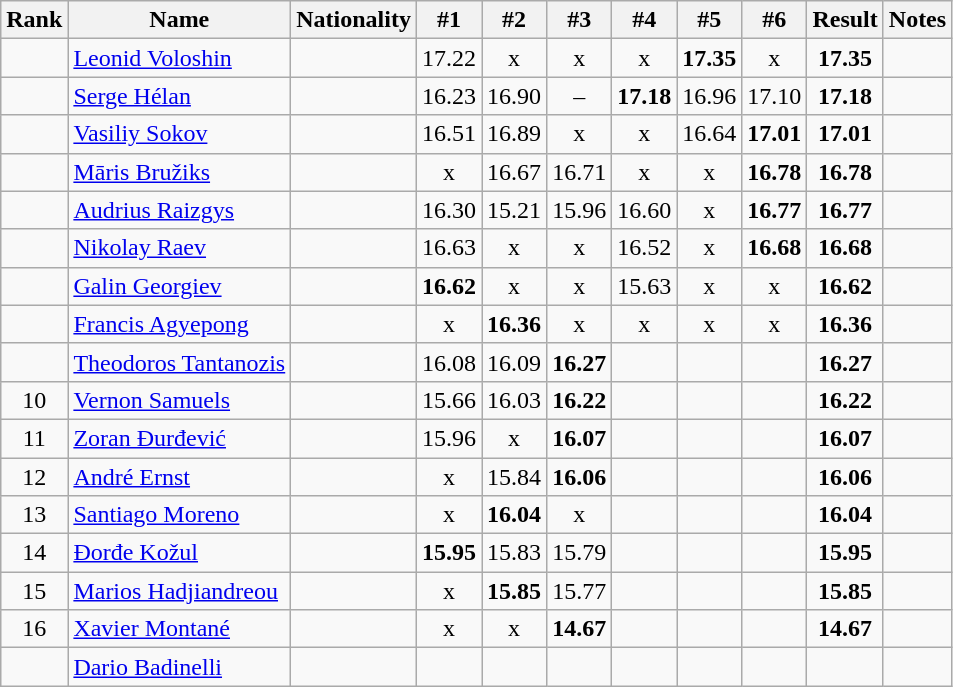<table class="wikitable sortable" style="text-align:center">
<tr>
<th>Rank</th>
<th>Name</th>
<th>Nationality</th>
<th>#1</th>
<th>#2</th>
<th>#3</th>
<th>#4</th>
<th>#5</th>
<th>#6</th>
<th>Result</th>
<th>Notes</th>
</tr>
<tr>
<td></td>
<td align="left"><a href='#'>Leonid Voloshin</a></td>
<td align=left></td>
<td>17.22</td>
<td>x</td>
<td>x</td>
<td>x</td>
<td><strong>17.35</strong></td>
<td>x</td>
<td><strong>17.35</strong></td>
<td></td>
</tr>
<tr>
<td></td>
<td align="left"><a href='#'>Serge Hélan</a></td>
<td align=left></td>
<td>16.23</td>
<td>16.90</td>
<td>–</td>
<td><strong>17.18</strong></td>
<td>16.96</td>
<td>17.10</td>
<td><strong>17.18</strong></td>
<td></td>
</tr>
<tr>
<td></td>
<td align="left"><a href='#'>Vasiliy Sokov</a></td>
<td align=left></td>
<td>16.51</td>
<td>16.89</td>
<td>x</td>
<td>x</td>
<td>16.64</td>
<td><strong>17.01</strong></td>
<td><strong>17.01</strong></td>
<td></td>
</tr>
<tr>
<td></td>
<td align="left"><a href='#'>Māris Bružiks</a></td>
<td align=left></td>
<td>x</td>
<td>16.67</td>
<td>16.71</td>
<td>x</td>
<td>x</td>
<td><strong>16.78</strong></td>
<td><strong>16.78</strong></td>
<td></td>
</tr>
<tr>
<td></td>
<td align="left"><a href='#'>Audrius Raizgys</a></td>
<td align=left></td>
<td>16.30</td>
<td>15.21</td>
<td>15.96</td>
<td>16.60</td>
<td>x</td>
<td><strong>16.77</strong></td>
<td><strong>16.77</strong></td>
<td></td>
</tr>
<tr>
<td></td>
<td align="left"><a href='#'>Nikolay Raev</a></td>
<td align=left></td>
<td>16.63</td>
<td>x</td>
<td>x</td>
<td>16.52</td>
<td>x</td>
<td><strong>16.68</strong></td>
<td><strong>16.68</strong></td>
<td></td>
</tr>
<tr>
<td></td>
<td align="left"><a href='#'>Galin Georgiev</a></td>
<td align=left></td>
<td><strong>16.62</strong></td>
<td>x</td>
<td>x</td>
<td>15.63</td>
<td>x</td>
<td>x</td>
<td><strong>16.62</strong></td>
<td></td>
</tr>
<tr>
<td></td>
<td align="left"><a href='#'>Francis Agyepong</a></td>
<td align=left></td>
<td>x</td>
<td><strong>16.36</strong></td>
<td>x</td>
<td>x</td>
<td>x</td>
<td>x</td>
<td><strong>16.36</strong></td>
<td></td>
</tr>
<tr>
<td></td>
<td align="left"><a href='#'>Theodoros Tantanozis</a></td>
<td align=left></td>
<td>16.08</td>
<td>16.09</td>
<td><strong>16.27</strong></td>
<td></td>
<td></td>
<td></td>
<td><strong>16.27</strong></td>
<td></td>
</tr>
<tr>
<td>10</td>
<td align="left"><a href='#'>Vernon Samuels</a></td>
<td align=left></td>
<td>15.66</td>
<td>16.03</td>
<td><strong>16.22</strong></td>
<td></td>
<td></td>
<td></td>
<td><strong>16.22</strong></td>
<td></td>
</tr>
<tr>
<td>11</td>
<td align="left"><a href='#'>Zoran Đurđević</a></td>
<td align=left></td>
<td>15.96</td>
<td>x</td>
<td><strong>16.07</strong></td>
<td></td>
<td></td>
<td></td>
<td><strong>16.07</strong></td>
<td></td>
</tr>
<tr>
<td>12</td>
<td align="left"><a href='#'>André Ernst</a></td>
<td align=left></td>
<td>x</td>
<td>15.84</td>
<td><strong>16.06</strong></td>
<td></td>
<td></td>
<td></td>
<td><strong>16.06</strong></td>
<td></td>
</tr>
<tr>
<td>13</td>
<td align="left"><a href='#'>Santiago Moreno</a></td>
<td align=left></td>
<td>x</td>
<td><strong>16.04</strong></td>
<td>x</td>
<td></td>
<td></td>
<td></td>
<td><strong>16.04</strong></td>
<td></td>
</tr>
<tr>
<td>14</td>
<td align="left"><a href='#'>Đorđe Kožul</a></td>
<td align=left></td>
<td><strong>15.95</strong></td>
<td>15.83</td>
<td>15.79</td>
<td></td>
<td></td>
<td></td>
<td><strong>15.95</strong></td>
<td></td>
</tr>
<tr>
<td>15</td>
<td align="left"><a href='#'>Marios Hadjiandreou</a></td>
<td align=left></td>
<td>x</td>
<td><strong>15.85</strong></td>
<td>15.77</td>
<td></td>
<td></td>
<td></td>
<td><strong>15.85</strong></td>
<td></td>
</tr>
<tr>
<td>16</td>
<td align="left"><a href='#'>Xavier Montané</a></td>
<td align=left></td>
<td>x</td>
<td>x</td>
<td><strong>14.67</strong></td>
<td></td>
<td></td>
<td></td>
<td><strong>14.67</strong></td>
<td></td>
</tr>
<tr>
<td></td>
<td align="left"><a href='#'>Dario Badinelli</a></td>
<td align=left></td>
<td></td>
<td></td>
<td></td>
<td></td>
<td></td>
<td></td>
<td><strong></strong></td>
<td></td>
</tr>
</table>
